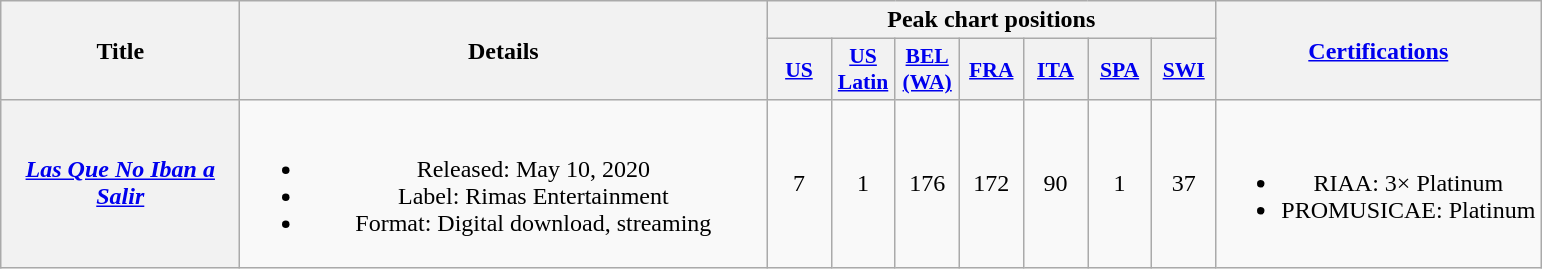<table class="wikitable plainrowheaders" style="text-align:center;">
<tr>
<th scope="col" rowspan="2" style="width:9.5em;">Title</th>
<th scope="col" rowspan="2" style="width:21.5em;">Details</th>
<th scope="col" colspan="7">Peak chart positions</th>
<th scope="col" rowspan="2"><a href='#'>Certifications</a></th>
</tr>
<tr>
<th scope="col" style="width:2.5em;font-size:90%;"><a href='#'>US</a><br></th>
<th scope="col" style="width:2.5em;font-size:90%;"><a href='#'>US<br>Latin</a><br></th>
<th scope="col" style="width:2.5em;font-size:90%;"><a href='#'>BEL<br>(WA)</a><br></th>
<th scope="col" style="width:2.5em;font-size:90%;"><a href='#'>FRA</a><br></th>
<th scope="col" style="width:2.5em;font-size:90%;"><a href='#'>ITA</a><br></th>
<th scope="col" style="width:2.5em;font-size:90%;"><a href='#'>SPA</a><br></th>
<th scope="col" style="width:2.5em;font-size:90%;"><a href='#'>SWI</a><br></th>
</tr>
<tr>
<th scope="row"><em><a href='#'>Las Que No Iban a Salir</a></em></th>
<td><br><ul><li>Released: May 10, 2020</li><li>Label: Rimas Entertainment</li><li>Format: Digital download, streaming</li></ul></td>
<td>7</td>
<td>1</td>
<td>176</td>
<td>172</td>
<td>90</td>
<td>1</td>
<td>37</td>
<td><br><ul><li>RIAA: 3× Platinum </li><li>PROMUSICAE: Platinum</li></ul></td>
</tr>
</table>
